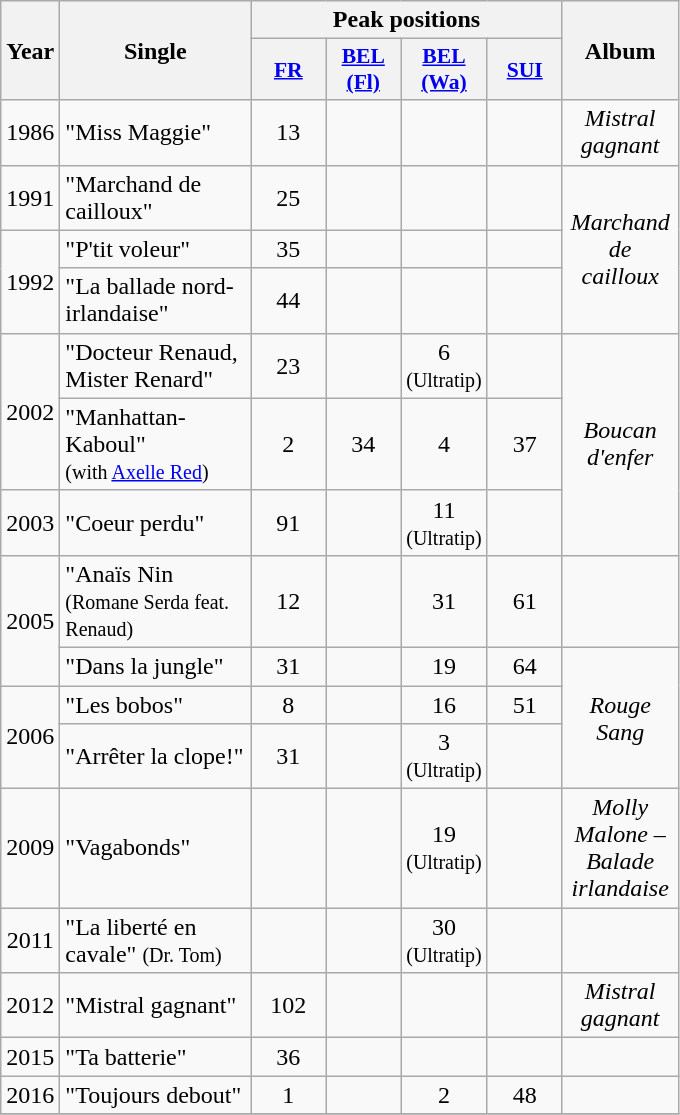<table class="wikitable">
<tr>
<th align="center" rowspan="2" width="10">Year</th>
<th align="center" rowspan="2" width="120">Single</th>
<th align="center" colspan="4" width="20">Peak positions</th>
<th align="center" rowspan="2" width="70">Album</th>
</tr>
<tr>
<th scope="col" style="width:3em;font-size:90%;"><a href='#'>FR</a><br></th>
<th scope="col" style="width:3em;font-size:90%;"><a href='#'>BEL <br>(Fl)</a><br></th>
<th scope="col" style="width:3em;font-size:90%;"><a href='#'>BEL <br>(Wa)</a><br></th>
<th scope="col" style="width:3em;font-size:90%;"><a href='#'>SUI</a></th>
</tr>
<tr>
<td style="text-align:center;">1986</td>
<td>"Miss Maggie"</td>
<td style="text-align:center;">13</td>
<td style="text-align:center;"></td>
<td style="text-align:center;"></td>
<td style="text-align:center;"></td>
<td style="text-align:center;"><em>Mistral gagnant</em></td>
</tr>
<tr>
<td style="text-align:center;">1991</td>
<td>"Marchand de cailloux"</td>
<td style="text-align:center;">25</td>
<td style="text-align:center;"></td>
<td style="text-align:center;"></td>
<td style="text-align:center;"></td>
<td style="text-align:center;" rowspan=3><em>Marchand de cailloux</em></td>
</tr>
<tr>
<td style="text-align:center;" rowspan=2>1992</td>
<td>"P'tit voleur"</td>
<td style="text-align:center;">35</td>
<td style="text-align:center;"></td>
<td style="text-align:center;"></td>
<td style="text-align:center;"></td>
</tr>
<tr>
<td>"La ballade nord-irlandaise"</td>
<td style="text-align:center;">44</td>
<td style="text-align:center;"></td>
<td style="text-align:center;"></td>
<td style="text-align:center;"></td>
</tr>
<tr>
<td style="text-align:center;" rowspan=2>2002</td>
<td>"Docteur Renaud, Mister Renard"</td>
<td style="text-align:center;">23</td>
<td style="text-align:center;"></td>
<td style="text-align:center;">6<br><small>(Ultratip)</small></td>
<td style="text-align:center;"></td>
<td style="text-align:center;" rowspan=3><em>Boucan d'enfer</em></td>
</tr>
<tr>
<td>"Manhattan-Kaboul" <br><small>(with <a href='#'>Axelle Red</a>)</small></td>
<td style="text-align:center;">2</td>
<td style="text-align:center;">34</td>
<td style="text-align:center;">4</td>
<td style="text-align:center;">37</td>
</tr>
<tr>
<td style="text-align:center;">2003</td>
<td>"Coeur perdu"</td>
<td style="text-align:center;">91</td>
<td style="text-align:center;"></td>
<td style="text-align:center;">11<br><small>(Ultratip)</small></td>
<td style="text-align:center;"></td>
</tr>
<tr>
<td style="text-align:center;" rowspan=2>2005</td>
<td>"Anaïs Nin <br><small>(Romane Serda feat. Renaud)</small></td>
<td style="text-align:center;">12</td>
<td style="text-align:center;"></td>
<td style="text-align:center;">31</td>
<td style="text-align:center;">61</td>
<td style="text-align:center;"></td>
</tr>
<tr>
<td>"Dans la jungle"</td>
<td style="text-align:center;">31</td>
<td style="text-align:center;"></td>
<td style="text-align:center;">19</td>
<td style="text-align:center;">64</td>
<td style="text-align:center;" rowspan=3><em>Rouge Sang</em></td>
</tr>
<tr>
<td style="text-align:center;" rowspan=2>2006</td>
<td>"Les bobos"</td>
<td style="text-align:center;">8</td>
<td style="text-align:center;"></td>
<td style="text-align:center;">16</td>
<td style="text-align:center;">51</td>
</tr>
<tr>
<td>"Arrêter la clope!"</td>
<td style="text-align:center;">31</td>
<td style="text-align:center;"></td>
<td style="text-align:center;">3<br><small>(Ultratip)</small></td>
<td style="text-align:center;"></td>
</tr>
<tr>
<td style="text-align:center;">2009</td>
<td>"Vagabonds"</td>
<td style="text-align:center;"></td>
<td style="text-align:center;"></td>
<td style="text-align:center;">19<br><small>(Ultratip)</small></td>
<td style="text-align:center;"></td>
<td style="text-align:center;"><em>Molly Malone – Balade irlandaise</em></td>
</tr>
<tr>
<td style="text-align:center;">2011</td>
<td>"La liberté en cavale" <small>(Dr. Tom)</small></td>
<td style="text-align:center;"></td>
<td style="text-align:center;"></td>
<td style="text-align:center;">30<br><small>(Ultratip)</small></td>
<td style="text-align:center;"></td>
<td style="text-align:center;"></td>
</tr>
<tr>
<td style="text-align:center;">2012</td>
<td>"Mistral gagnant"</td>
<td style="text-align:center;">102</td>
<td style="text-align:center;"></td>
<td style="text-align:center;"></td>
<td style="text-align:center;"></td>
<td style="text-align:center;"><em>Mistral gagnant</em></td>
</tr>
<tr>
<td style="text-align:center;">2015</td>
<td>"Ta batterie"</td>
<td style="text-align:center;">36</td>
<td style="text-align:center;"></td>
<td style="text-align:center;"></td>
<td style="text-align:center;"></td>
<td style="text-align:center;"></td>
</tr>
<tr>
<td style="text-align:center;">2016</td>
<td>"Toujours debout"</td>
<td style="text-align:center;">1</td>
<td style="text-align:center;"></td>
<td style="text-align:center;">2</td>
<td style="text-align:center;">48</td>
<td style="text-align:center;"></td>
</tr>
<tr>
</tr>
</table>
